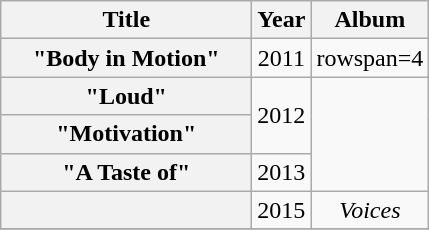<table class="wikitable plainrowheaders" style="text-align:center;">
<tr>
<th scope="col" style="width:10em;">Title</th>
<th scope="col">Year</th>
<th scope="col">Album</th>
</tr>
<tr>
<th scope="row">"Body in Motion"</th>
<td>2011</td>
<td>rowspan=4 </td>
</tr>
<tr>
<th scope="row">"Loud"</th>
<td rowspan=2>2012</td>
</tr>
<tr>
<th scope="row">"Motivation"<br></th>
</tr>
<tr>
<th scope="row">"A Taste of"</th>
<td>2013</td>
</tr>
<tr>
<th scope="row"></th>
<td>2015</td>
<td><em>Voices</em></td>
</tr>
<tr>
</tr>
</table>
